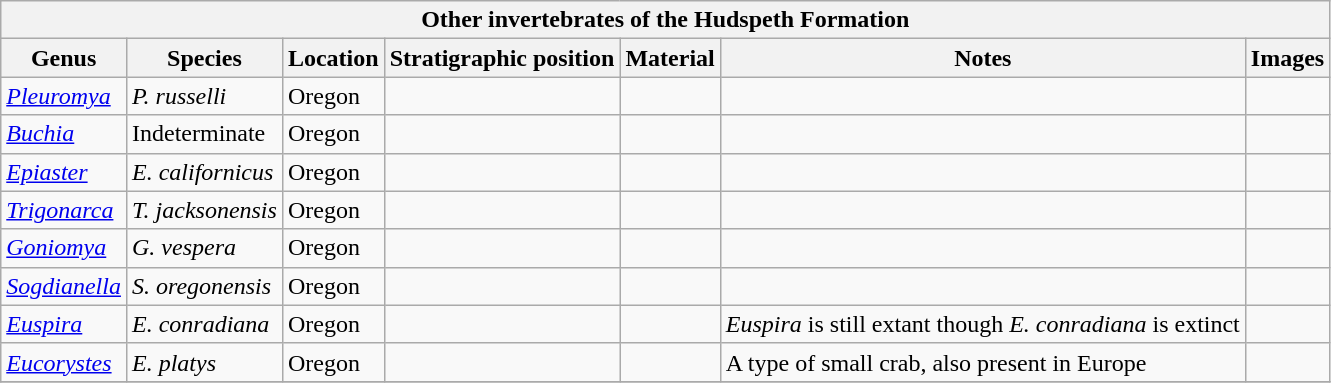<table class="wikitable sortable">
<tr>
<th colspan="7" align="center"><strong>Other invertebrates of the Hudspeth Formation</strong></th>
</tr>
<tr>
<th>Genus</th>
<th>Species</th>
<th>Location</th>
<th>Stratigraphic position</th>
<th>Material</th>
<th>Notes</th>
<th>Images</th>
</tr>
<tr>
<td><em><a href='#'>Pleuromya</a></em></td>
<td><em>P. russelli</em></td>
<td>Oregon</td>
<td></td>
<td></td>
<td></td>
<td></td>
</tr>
<tr>
<td><em><a href='#'>Buchia</a></em></td>
<td>Indeterminate</td>
<td>Oregon</td>
<td></td>
<td></td>
<td></td>
<td></td>
</tr>
<tr>
<td><em><a href='#'>Epiaster</a></em></td>
<td><em>E. californicus</em></td>
<td>Oregon</td>
<td></td>
<td></td>
<td></td>
<td></td>
</tr>
<tr>
<td><em><a href='#'>Trigonarca</a></em></td>
<td><em>T. jacksonensis</em></td>
<td>Oregon</td>
<td></td>
<td></td>
<td></td>
<td></td>
</tr>
<tr>
<td><em><a href='#'>Goniomya</a></em></td>
<td><em>G. vespera</em></td>
<td>Oregon</td>
<td></td>
<td></td>
<td></td>
<td></td>
</tr>
<tr>
<td><em><a href='#'>Sogdianella</a></em></td>
<td><em>S. oregonensis</em></td>
<td>Oregon</td>
<td></td>
<td></td>
<td></td>
<td></td>
</tr>
<tr>
<td><em><a href='#'>Euspira</a></em></td>
<td><em>E. conradiana</em></td>
<td>Oregon</td>
<td></td>
<td></td>
<td><em>Euspira</em> is still extant though <em>E. conradiana</em> is extinct</td>
<td></td>
</tr>
<tr>
<td><em><a href='#'>Eucorystes</a></em></td>
<td><em>E. platys</em></td>
<td>Oregon</td>
<td></td>
<td></td>
<td>A type of small crab, also present in Europe</td>
<td></td>
</tr>
<tr>
</tr>
</table>
